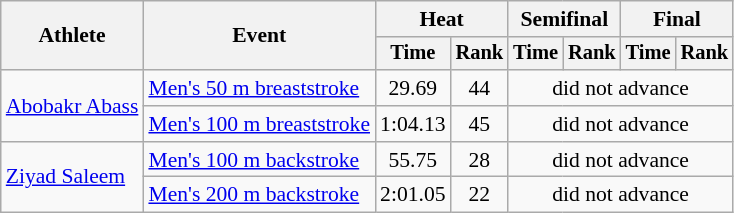<table class=wikitable style="font-size:90%">
<tr>
<th rowspan="2">Athlete</th>
<th rowspan="2">Event</th>
<th colspan="2">Heat</th>
<th colspan="2">Semifinal</th>
<th colspan="2">Final</th>
</tr>
<tr style="font-size:95%">
<th>Time</th>
<th>Rank</th>
<th>Time</th>
<th>Rank</th>
<th>Time</th>
<th>Rank</th>
</tr>
<tr align=center>
<td align=left rowspan=2><a href='#'>Abobakr Abass</a></td>
<td align=left><a href='#'>Men's 50 m breaststroke</a></td>
<td>29.69</td>
<td>44</td>
<td colspan=4>did not advance</td>
</tr>
<tr align=center>
<td align=left><a href='#'>Men's 100 m breaststroke</a></td>
<td>1:04.13</td>
<td>45</td>
<td colspan=4>did not advance</td>
</tr>
<tr align=center>
<td align=left rowspan=2><a href='#'>Ziyad Saleem</a></td>
<td align=left><a href='#'>Men's 100 m backstroke</a></td>
<td>55.75</td>
<td>28</td>
<td colspan=4>did not advance</td>
</tr>
<tr align=center>
<td align=left><a href='#'>Men's 200 m backstroke</a></td>
<td>2:01.05</td>
<td>22</td>
<td colspan=4>did not advance</td>
</tr>
</table>
